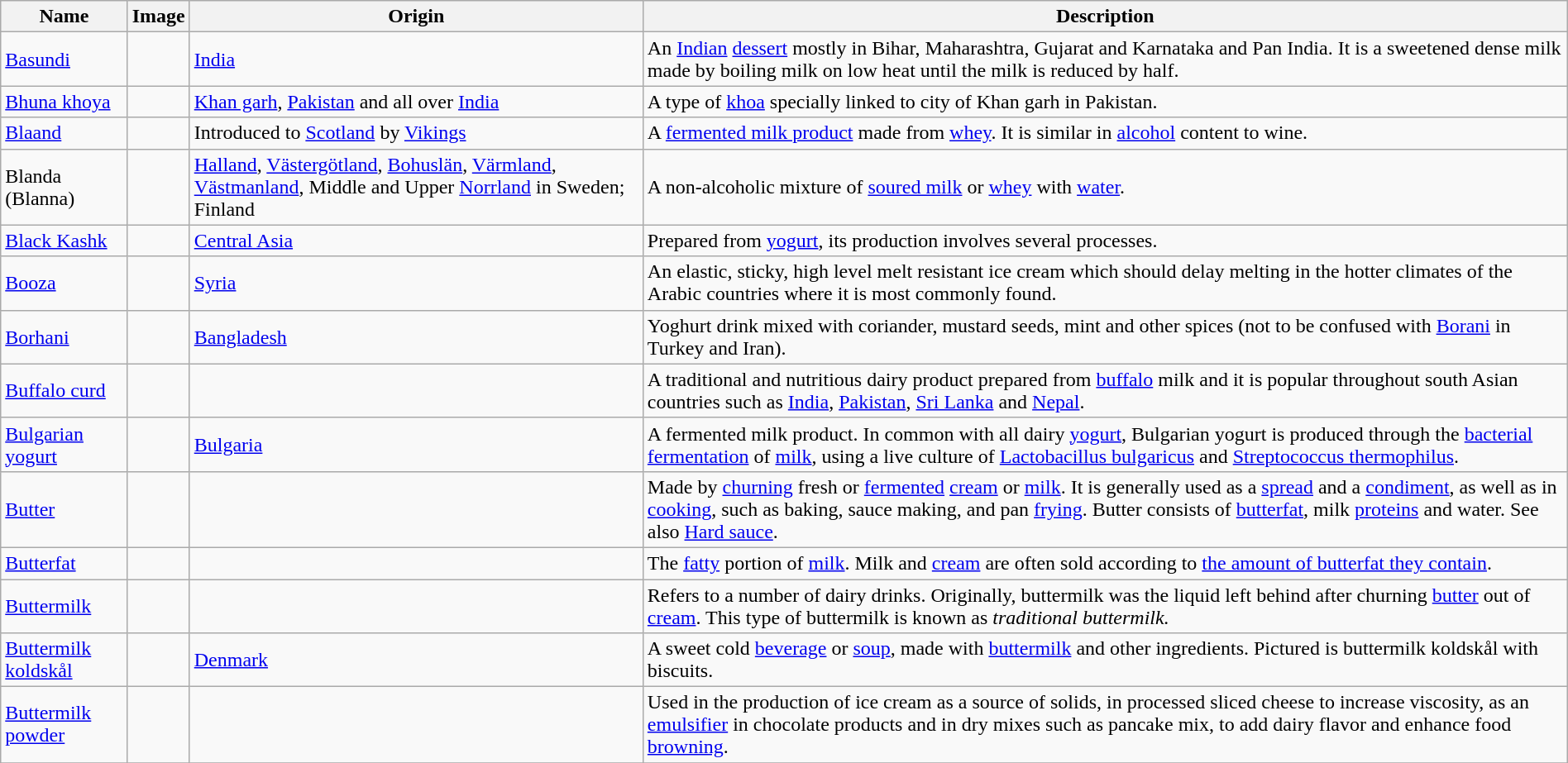<table class="wikitable sortable" style="width:100%;">
<tr>
<th>Name</th>
<th class="unsortable">Image</th>
<th>Origin</th>
<th>Description</th>
</tr>
<tr>
<td><a href='#'>Basundi</a></td>
<td></td>
<td><a href='#'>India</a></td>
<td>An <a href='#'>Indian</a> <a href='#'>dessert</a> mostly in Bihar, Maharashtra, Gujarat and Karnataka and Pan India. It is a sweetened dense milk made by boiling milk on low heat until the milk is reduced by half.</td>
</tr>
<tr banana>
<td><a href='#'>Bhuna khoya</a></td>
<td></td>
<td><a href='#'>Khan garh</a>, <a href='#'>Pakistan</a> and all over <a href='#'>India</a></td>
<td>A type of <a href='#'>khoa</a> specially linked to city of Khan garh in Pakistan.</td>
</tr>
<tr>
<td><a href='#'>Blaand</a></td>
<td></td>
<td>Introduced to <a href='#'>Scotland</a> by <a href='#'>Vikings</a></td>
<td>A <a href='#'>fermented milk product</a> made from <a href='#'>whey</a>.  It is similar in <a href='#'>alcohol</a> content to wine.</td>
</tr>
<tr>
<td>Blanda (Blanna)</td>
<td></td>
<td><a href='#'>Halland</a>, <a href='#'>Västergötland</a>, <a href='#'>Bohuslän</a>, <a href='#'>Värmland</a>, <a href='#'>Västmanland</a>, Middle and Upper <a href='#'>Norrland</a> in Sweden; Finland </td>
<td>A non-alcoholic mixture of <a href='#'>soured milk</a> or <a href='#'>whey</a> with <a href='#'>water</a>.</td>
</tr>
<tr>
<td><a href='#'>Black Kashk</a></td>
<td></td>
<td><a href='#'>Central Asia</a></td>
<td>Prepared from <a href='#'>yogurt</a>, its production involves several processes.</td>
</tr>
<tr>
<td><a href='#'>Booza</a></td>
<td></td>
<td><a href='#'>Syria</a></td>
<td>An elastic, sticky, high level melt resistant ice cream which should delay melting in the hotter climates of the Arabic countries where it is most commonly found.</td>
</tr>
<tr>
<td><a href='#'>Borhani</a></td>
<td></td>
<td><a href='#'>Bangladesh</a></td>
<td>Yoghurt drink mixed with coriander, mustard seeds, mint and other spices (not to be confused with <a href='#'>Borani</a> in Turkey and Iran).</td>
</tr>
<tr>
<td><a href='#'>Buffalo curd</a></td>
<td></td>
<td></td>
<td>A traditional and nutritious dairy product prepared from <a href='#'>buffalo</a> milk and it is popular throughout south Asian countries such as <a href='#'>India</a>, <a href='#'>Pakistan</a>, <a href='#'>Sri Lanka</a> and <a href='#'>Nepal</a>.</td>
</tr>
<tr>
<td><a href='#'>Bulgarian yogurt</a></td>
<td></td>
<td><a href='#'>Bulgaria</a></td>
<td>A fermented milk product. In common with all dairy <a href='#'>yogurt</a>, Bulgarian yogurt is produced through the <a href='#'>bacterial</a> <a href='#'>fermentation</a> of <a href='#'>milk</a>, using a live culture of <a href='#'>Lactobacillus bulgaricus</a> and <a href='#'>Streptococcus thermophilus</a>.</td>
</tr>
<tr>
<td><a href='#'>Butter</a></td>
<td></td>
<td></td>
<td>Made by <a href='#'>churning</a> fresh or <a href='#'>fermented</a> <a href='#'>cream</a> or <a href='#'>milk</a>. It is generally used as a <a href='#'>spread</a> and a <a href='#'>condiment</a>, as well as in <a href='#'>cooking</a>, such as baking, sauce making, and pan <a href='#'>frying</a>. Butter consists of <a href='#'>butterfat</a>, milk <a href='#'>proteins</a> and water. See also <a href='#'>Hard sauce</a>.</td>
</tr>
<tr>
<td><a href='#'>Butterfat</a></td>
<td></td>
<td></td>
<td>The <a href='#'>fatty</a> portion of <a href='#'>milk</a>.  Milk and <a href='#'>cream</a> are often sold according to <a href='#'>the amount of butterfat they contain</a>.</td>
</tr>
<tr>
<td><a href='#'>Buttermilk</a></td>
<td></td>
<td></td>
<td>Refers to a number of dairy drinks. Originally, buttermilk was the liquid left behind after churning <a href='#'>butter</a> out of <a href='#'>cream</a>. This type of buttermilk is known as <em>traditional buttermilk.</em></td>
</tr>
<tr>
<td><a href='#'>Buttermilk koldskål</a></td>
<td></td>
<td><a href='#'>Denmark</a></td>
<td>A sweet cold <a href='#'>beverage</a> or <a href='#'>soup</a>, made with <a href='#'>buttermilk</a> and other ingredients. Pictured is buttermilk koldskål with biscuits.</td>
</tr>
<tr>
<td><a href='#'>Buttermilk powder</a></td>
<td></td>
<td></td>
<td>Used in the production of ice cream as a source of solids, in processed sliced cheese to increase viscosity, as an <a href='#'>emulsifier</a> in chocolate products and in dry mixes such as pancake mix, to add dairy flavor and enhance food <a href='#'>browning</a>.</td>
</tr>
<tr>
</tr>
</table>
